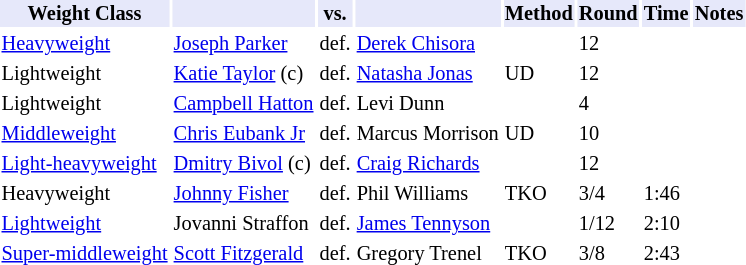<table class="toccolours" style="font-size: 85%;">
<tr>
<th style="background:#e6e8fa; color:#000; text-align:center;">Weight Class</th>
<th style="background:#e6e8fa; color:#000; text-align:center;"></th>
<th style="background:#e6e8fa; color:#000; text-align:center;">vs.</th>
<th style="background:#e6e8fa; color:#000; text-align:center;"></th>
<th style="background:#e6e8fa; color:#000; text-align:center;">Method</th>
<th style="background:#e6e8fa; color:#000; text-align:center;">Round</th>
<th style="background:#e6e8fa; color:#000; text-align:center;">Time</th>
<th style="background:#e6e8fa; color:#000; text-align:center;">Notes</th>
</tr>
<tr>
<td><a href='#'>Heavyweight</a></td>
<td><a href='#'>Joseph Parker</a></td>
<td>def.</td>
<td><a href='#'>Derek Chisora</a></td>
<td></td>
<td>12</td>
<td></td>
<td></td>
</tr>
<tr>
<td>Lightweight</td>
<td><a href='#'>Katie Taylor</a> (c)</td>
<td>def.</td>
<td><a href='#'>Natasha Jonas</a></td>
<td>UD</td>
<td>12</td>
<td></td>
<td></td>
</tr>
<tr>
<td>Lightweight</td>
<td><a href='#'>Campbell Hatton</a></td>
<td>def.</td>
<td>Levi Dunn</td>
<td></td>
<td>4</td>
<td></td>
</tr>
<tr>
<td><a href='#'>Middleweight</a></td>
<td><a href='#'>Chris Eubank Jr</a></td>
<td>def.</td>
<td>Marcus Morrison</td>
<td>UD</td>
<td>10</td>
<td></td>
<td></td>
</tr>
<tr>
<td><a href='#'>Light-heavyweight</a></td>
<td><a href='#'>Dmitry Bivol</a> (c)</td>
<td>def.</td>
<td><a href='#'>Craig Richards</a></td>
<td></td>
<td>12</td>
<td></td>
<td></td>
</tr>
<tr>
<td>Heavyweight</td>
<td><a href='#'>Johnny Fisher</a></td>
<td>def.</td>
<td>Phil Williams</td>
<td>TKO</td>
<td>3/4</td>
<td>1:46</td>
<td></td>
</tr>
<tr>
<td><a href='#'>Lightweight</a></td>
<td>Jovanni Straffon</td>
<td>def.</td>
<td><a href='#'>James Tennyson</a></td>
<td></td>
<td>1/12</td>
<td>2:10</td>
<td></td>
</tr>
<tr>
<td><a href='#'>Super-middleweight</a></td>
<td><a href='#'>Scott Fitzgerald</a></td>
<td>def.</td>
<td>Gregory Trenel</td>
<td>TKO</td>
<td>3/8</td>
<td>2:43</td>
<td></td>
</tr>
</table>
